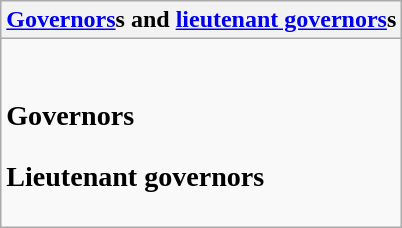<table class="wikitable collapsible collapsed">
<tr>
<th><a href='#'>Governors</a>s and <a href='#'>lieutenant governors</a>s</th>
</tr>
<tr>
<td><br><h3>Governors</h3><h3>Lieutenant governors</h3></td>
</tr>
</table>
